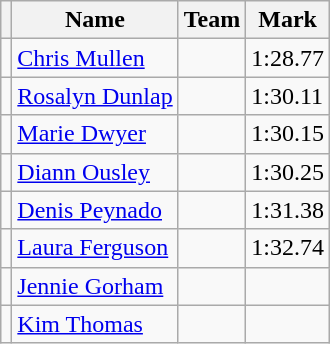<table class=wikitable>
<tr>
<th></th>
<th>Name</th>
<th>Team</th>
<th>Mark</th>
</tr>
<tr>
<td></td>
<td><a href='#'>Chris Mullen</a></td>
<td></td>
<td>1:28.77 </td>
</tr>
<tr>
<td></td>
<td><a href='#'>Rosalyn Dunlap</a></td>
<td></td>
<td>1:30.11</td>
</tr>
<tr>
<td></td>
<td><a href='#'>Marie Dwyer</a></td>
<td></td>
<td>1:30.15</td>
</tr>
<tr>
<td></td>
<td><a href='#'>Diann Ousley</a></td>
<td></td>
<td>1:30.25</td>
</tr>
<tr>
<td></td>
<td><a href='#'>Denis Peynado</a></td>
<td></td>
<td>1:31.38</td>
</tr>
<tr>
<td></td>
<td><a href='#'>Laura Ferguson</a></td>
<td></td>
<td>1:32.74</td>
</tr>
<tr>
<td></td>
<td><a href='#'>Jennie Gorham</a></td>
<td></td>
<td></td>
</tr>
<tr>
<td></td>
<td><a href='#'>Kim Thomas</a></td>
<td></td>
<td></td>
</tr>
</table>
